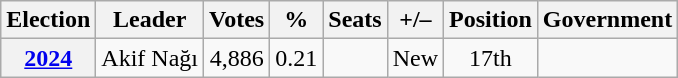<table class=wikitable style=text-align:center>
<tr>
<th>Election</th>
<th>Leader</th>
<th>Votes</th>
<th>%</th>
<th>Seats</th>
<th>+/–</th>
<th>Position</th>
<th>Government</th>
</tr>
<tr>
<th><a href='#'>2024</a></th>
<td>Akif Nağı</td>
<td>4,886</td>
<td>0.21</td>
<td></td>
<td>New</td>
<td> 17th</td>
<td></td>
</tr>
</table>
